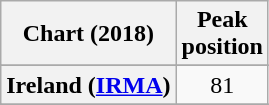<table class="wikitable sortable plainrowheaders" style="text-align:center">
<tr>
<th scope="col">Chart (2018)</th>
<th scope="col">Peak<br> position</th>
</tr>
<tr>
</tr>
<tr>
<th scope="row">Ireland (<a href='#'>IRMA</a>)</th>
<td>81</td>
</tr>
<tr>
</tr>
<tr>
</tr>
</table>
